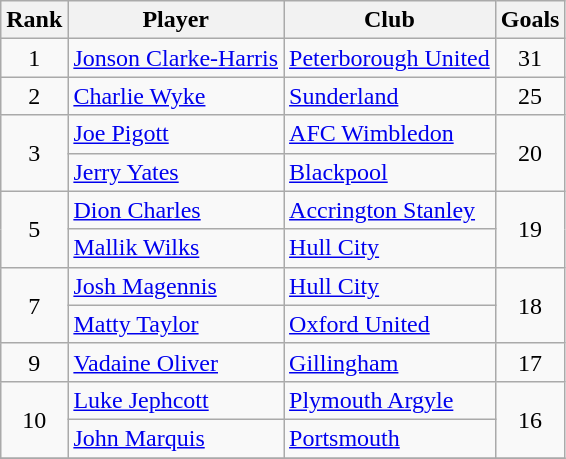<table class="wikitable" style="text-align:center">
<tr>
<th>Rank</th>
<th>Player</th>
<th>Club</th>
<th>Goals</th>
</tr>
<tr>
<td rowspan="1">1</td>
<td align="left"> <a href='#'>Jonson Clarke-Harris</a></td>
<td align="left"><a href='#'>Peterborough United</a></td>
<td rowspan="1">31</td>
</tr>
<tr>
<td rowspan="1">2</td>
<td align="left"> <a href='#'>Charlie Wyke</a></td>
<td align="left"><a href='#'>Sunderland</a></td>
<td rowspan="1">25</td>
</tr>
<tr>
<td rowspan="2">3</td>
<td align="left"> <a href='#'>Joe Pigott</a></td>
<td align="left"><a href='#'>AFC Wimbledon</a></td>
<td rowspan="2">20</td>
</tr>
<tr>
<td align="left"> <a href='#'>Jerry Yates</a></td>
<td align="left"><a href='#'>Blackpool</a></td>
</tr>
<tr>
<td rowspan="2">5</td>
<td align="left"> <a href='#'>Dion Charles</a></td>
<td align="left"><a href='#'>Accrington Stanley</a></td>
<td rowspan="2">19</td>
</tr>
<tr>
<td align="left"> <a href='#'>Mallik Wilks</a></td>
<td align="left"><a href='#'>Hull City</a></td>
</tr>
<tr>
<td rowspan="2">7</td>
<td align="left"> <a href='#'>Josh Magennis</a></td>
<td align="left"><a href='#'>Hull City</a></td>
<td rowspan="2">18</td>
</tr>
<tr>
<td align="left"> <a href='#'>Matty Taylor</a></td>
<td align="left"><a href='#'>Oxford United</a></td>
</tr>
<tr>
<td rowspan="1">9</td>
<td align="left"> <a href='#'>Vadaine Oliver</a></td>
<td align="left"><a href='#'>Gillingham</a></td>
<td rowspan="1">17</td>
</tr>
<tr>
<td rowspan="2">10</td>
<td align="left"> <a href='#'>Luke Jephcott</a></td>
<td align="left"><a href='#'>Plymouth Argyle</a></td>
<td rowspan="2">16</td>
</tr>
<tr>
<td align="left"> <a href='#'>John Marquis</a></td>
<td align="left"><a href='#'>Portsmouth</a></td>
</tr>
<tr>
</tr>
</table>
